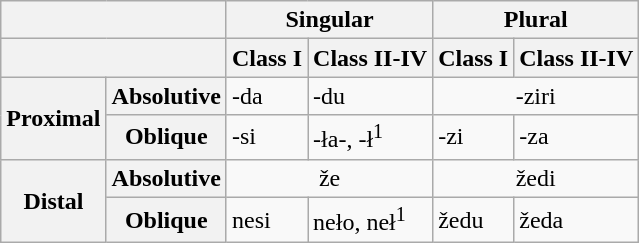<table class="wikitable">
<tr>
<th colspan=2> </th>
<th colspan=2>Singular</th>
<th colspan=2>Plural</th>
</tr>
<tr>
<th colspan=2> </th>
<th>Class I</th>
<th>Class II-IV</th>
<th>Class I</th>
<th>Class II-IV</th>
</tr>
<tr>
<th rowspan=2>Proximal</th>
<th>Absolutive</th>
<td>-da</td>
<td>-du</td>
<td colspan=2; align=center>-ziri</td>
</tr>
<tr>
<th>Oblique</th>
<td>-si</td>
<td>-ła-, -ł<sup>1</sup></td>
<td>-zi</td>
<td>-za</td>
</tr>
<tr>
<th rowspan=2>Distal</th>
<th>Absolutive</th>
<td colspan=2; align=center>že</td>
<td colspan=2; align=center>žedi</td>
</tr>
<tr>
<th>Oblique</th>
<td>nesi</td>
<td>neło, neł<sup>1</sup></td>
<td>žedu</td>
<td>žeda</td>
</tr>
</table>
